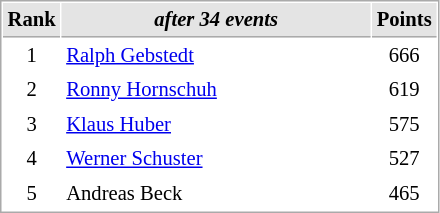<table cellspacing="1" cellpadding="3" style="border:1px solid #AAAAAA;font-size:86%">
<tr bgcolor="#E4E4E4">
<th style="border-bottom:1px solid #AAAAAA" width=10>Rank</th>
<th style="border-bottom:1px solid #AAAAAA" width=200><em>after 34 events</em></th>
<th style="border-bottom:1px solid #AAAAAA" width=20>Points</th>
</tr>
<tr>
<td align=center>1</td>
<td align=left> <a href='#'>Ralph Gebstedt</a></td>
<td align=center>666</td>
</tr>
<tr>
<td align=center>2</td>
<td align=left> <a href='#'>Ronny Hornschuh</a></td>
<td align=center>619</td>
</tr>
<tr>
<td align=center>3</td>
<td align=left> <a href='#'>Klaus Huber</a></td>
<td align=center>575</td>
</tr>
<tr>
<td align=center>4</td>
<td align=left> <a href='#'>Werner Schuster</a></td>
<td align=center>527</td>
</tr>
<tr>
<td align=center>5</td>
<td align=left> Andreas Beck</td>
<td align=center>465</td>
</tr>
</table>
